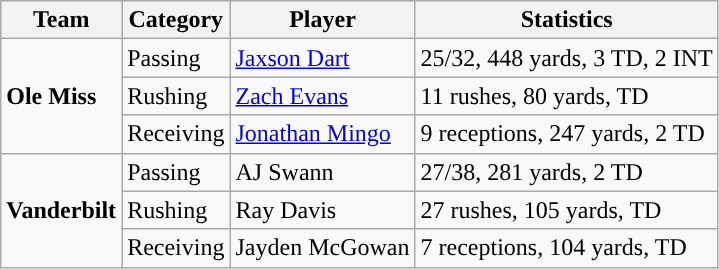<table class="wikitable" style="float: left;">
<tr>
<th>Team</th>
<th>Category</th>
<th>Player</th>
<th>Statistics</th>
</tr>
<tr>
<td rowspan=3><strong>Ole Miss</strong></td>
<td>Passing</td>
<td><a href='#'>Jaxson Dart</a></td>
<td>25/32, 448 yards, 3 TD, 2 INT</td>
</tr>
<tr>
<td>Rushing</td>
<td><a href='#'>Zach Evans</a></td>
<td>11 rushes, 80 yards, TD</td>
</tr>
<tr>
<td>Receiving</td>
<td><a href='#'>Jonathan Mingo</a></td>
<td>9 receptions, 247 yards, 2 TD</td>
</tr>
<tr>
<td rowspan=3><strong>Vanderbilt</strong></td>
<td>Passing</td>
<td>AJ Swann</td>
<td>27/38, 281 yards, 2 TD</td>
</tr>
<tr>
<td>Rushing</td>
<td>Ray Davis</td>
<td>27 rushes, 105 yards, TD</td>
</tr>
<tr>
<td>Receiving</td>
<td>Jayden McGowan</td>
<td>7 receptions, 104 yards, TD</td>
</tr>
</table>
